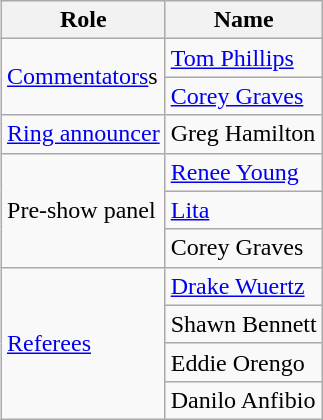<table class=wikitable style="margin: 0.5em 0 0.5em 1em; float: right; clear: right;">
<tr>
<th>Role</th>
<th>Name</th>
</tr>
<tr>
<td rowspan=2><a href='#'>Commentators</a>s</td>
<td><a href='#'>Tom Phillips</a></td>
</tr>
<tr>
<td><a href='#'>Corey Graves</a></td>
</tr>
<tr>
<td rowspan=1><a href='#'>Ring announcer</a></td>
<td>Greg Hamilton</td>
</tr>
<tr>
<td rowspan=3>Pre-show panel</td>
<td><a href='#'>Renee Young</a></td>
</tr>
<tr>
<td><a href='#'>Lita</a></td>
</tr>
<tr>
<td>Corey Graves</td>
</tr>
<tr>
<td rowspan=4><a href='#'>Referees</a></td>
<td><a href='#'>Drake Wuertz</a></td>
</tr>
<tr>
<td>Shawn Bennett</td>
</tr>
<tr>
<td>Eddie Orengo</td>
</tr>
<tr>
<td>Danilo Anfibio</td>
</tr>
</table>
